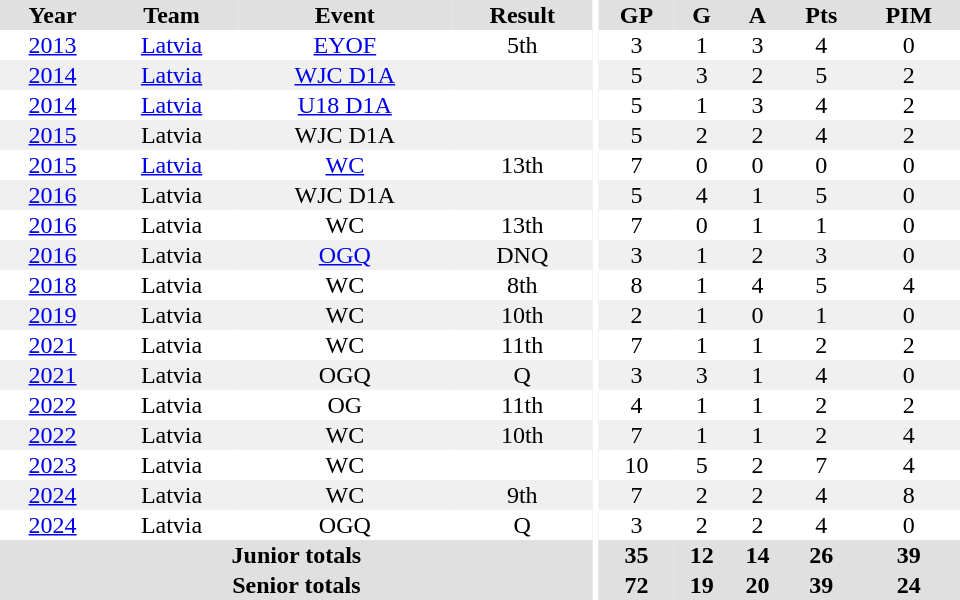<table border="0" cellpadding="1" cellspacing="0" ID="Table3" style="text-align:center; width:40em;">
<tr bgcolor="#e0e0e0">
<th>Year</th>
<th>Team</th>
<th>Event</th>
<th>Result</th>
<th rowspan="99" bgcolor="#ffffff"></th>
<th>GP</th>
<th>G</th>
<th>A</th>
<th>Pts</th>
<th>PIM</th>
</tr>
<tr>
<td><a href='#'>2013</a></td>
<td><a href='#'>Latvia</a></td>
<td><a href='#'>EYOF</a></td>
<td>5th</td>
<td>3</td>
<td>1</td>
<td>3</td>
<td>4</td>
<td>0</td>
</tr>
<tr bgcolor="#f0f0f0">
<td><a href='#'>2014</a></td>
<td><a href='#'>Latvia</a></td>
<td><a href='#'>WJC D1A</a></td>
<td></td>
<td>5</td>
<td>3</td>
<td>2</td>
<td>5</td>
<td>2</td>
</tr>
<tr>
<td><a href='#'>2014</a></td>
<td><a href='#'>Latvia</a></td>
<td><a href='#'>U18 D1A</a></td>
<td></td>
<td>5</td>
<td>1</td>
<td>3</td>
<td>4</td>
<td>2</td>
</tr>
<tr bgcolor="#f0f0f0">
<td><a href='#'>2015</a></td>
<td>Latvia</td>
<td>WJC D1A</td>
<td></td>
<td>5</td>
<td>2</td>
<td>2</td>
<td>4</td>
<td>2</td>
</tr>
<tr>
<td><a href='#'>2015</a></td>
<td><a href='#'>Latvia</a></td>
<td><a href='#'>WC</a></td>
<td>13th</td>
<td>7</td>
<td>0</td>
<td>0</td>
<td>0</td>
<td>0</td>
</tr>
<tr bgcolor="#f0f0f0">
<td><a href='#'>2016</a></td>
<td>Latvia</td>
<td>WJC D1A</td>
<td></td>
<td>5</td>
<td>4</td>
<td>1</td>
<td>5</td>
<td>0</td>
</tr>
<tr>
<td><a href='#'>2016</a></td>
<td>Latvia</td>
<td>WC</td>
<td>13th</td>
<td>7</td>
<td>0</td>
<td>1</td>
<td>1</td>
<td>0</td>
</tr>
<tr bgcolor="#f0f0f0">
<td><a href='#'>2016</a></td>
<td>Latvia</td>
<td><a href='#'>OGQ</a></td>
<td>DNQ</td>
<td>3</td>
<td>1</td>
<td>2</td>
<td>3</td>
<td>0</td>
</tr>
<tr>
<td><a href='#'>2018</a></td>
<td>Latvia</td>
<td>WC</td>
<td>8th</td>
<td>8</td>
<td>1</td>
<td>4</td>
<td>5</td>
<td>4</td>
</tr>
<tr bgcolor="#f0f0f0">
<td><a href='#'>2019</a></td>
<td>Latvia</td>
<td>WC</td>
<td>10th</td>
<td>2</td>
<td>1</td>
<td>0</td>
<td>1</td>
<td>0</td>
</tr>
<tr>
<td><a href='#'>2021</a></td>
<td>Latvia</td>
<td>WC</td>
<td>11th</td>
<td>7</td>
<td>1</td>
<td>1</td>
<td>2</td>
<td>2</td>
</tr>
<tr bgcolor="#f0f0f0">
<td><a href='#'>2021</a></td>
<td>Latvia</td>
<td>OGQ</td>
<td>Q</td>
<td>3</td>
<td>3</td>
<td>1</td>
<td>4</td>
<td>0</td>
</tr>
<tr>
<td><a href='#'>2022</a></td>
<td>Latvia</td>
<td>OG</td>
<td>11th</td>
<td>4</td>
<td>1</td>
<td>1</td>
<td>2</td>
<td>2</td>
</tr>
<tr bgcolor="#f0f0f0">
<td><a href='#'>2022</a></td>
<td>Latvia</td>
<td>WC</td>
<td>10th</td>
<td>7</td>
<td>1</td>
<td>1</td>
<td>2</td>
<td>4</td>
</tr>
<tr>
<td><a href='#'>2023</a></td>
<td>Latvia</td>
<td>WC</td>
<td></td>
<td>10</td>
<td>5</td>
<td>2</td>
<td>7</td>
<td>4</td>
</tr>
<tr bgcolor="#f0f0f0">
<td><a href='#'>2024</a></td>
<td>Latvia</td>
<td>WC</td>
<td>9th</td>
<td>7</td>
<td>2</td>
<td>2</td>
<td>4</td>
<td>8</td>
</tr>
<tr>
<td><a href='#'>2024</a></td>
<td>Latvia</td>
<td>OGQ</td>
<td>Q</td>
<td>3</td>
<td>2</td>
<td>2</td>
<td>4</td>
<td>0</td>
</tr>
<tr bgcolor="#e0e0e0">
<th colspan="4">Junior totals</th>
<th>35</th>
<th>12</th>
<th>14</th>
<th>26</th>
<th>39</th>
</tr>
<tr bgcolor="#e0e0e0">
<th colspan="4">Senior totals</th>
<th>72</th>
<th>19</th>
<th>20</th>
<th>39</th>
<th>24</th>
</tr>
</table>
